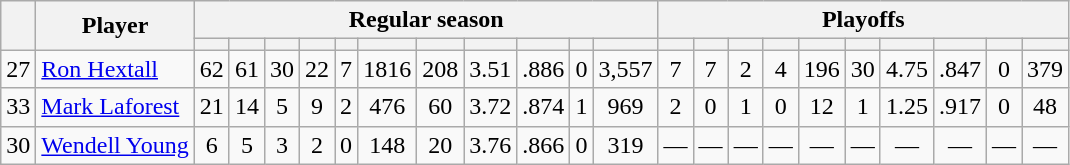<table class="wikitable plainrowheaders" style="text-align:center;">
<tr>
<th scope="col" rowspan="2"></th>
<th scope="col" rowspan="2">Player</th>
<th scope=colgroup colspan=11>Regular season</th>
<th scope=colgroup colspan=10>Playoffs</th>
</tr>
<tr>
<th scope="col"></th>
<th scope="col"></th>
<th scope="col"></th>
<th scope="col"></th>
<th scope="col"></th>
<th scope="col"></th>
<th scope="col"></th>
<th scope="col"></th>
<th scope="col"></th>
<th scope="col"></th>
<th scope="col"></th>
<th scope="col"></th>
<th scope="col"></th>
<th scope="col"></th>
<th scope="col"></th>
<th scope="col"></th>
<th scope="col"></th>
<th scope="col"></th>
<th scope="col"></th>
<th scope="col"></th>
<th scope="col"></th>
</tr>
<tr>
<td scope="row">27</td>
<td align="left"><a href='#'>Ron Hextall</a></td>
<td>62</td>
<td>61</td>
<td>30</td>
<td>22</td>
<td>7</td>
<td>1816</td>
<td>208</td>
<td>3.51</td>
<td>.886</td>
<td>0</td>
<td>3,557</td>
<td>7</td>
<td>7</td>
<td>2</td>
<td>4</td>
<td>196</td>
<td>30</td>
<td>4.75</td>
<td>.847</td>
<td>0</td>
<td>379</td>
</tr>
<tr>
<td scope="row">33</td>
<td align="left"><a href='#'>Mark Laforest</a></td>
<td>21</td>
<td>14</td>
<td>5</td>
<td>9</td>
<td>2</td>
<td>476</td>
<td>60</td>
<td>3.72</td>
<td>.874</td>
<td>1</td>
<td>969</td>
<td>2</td>
<td>0</td>
<td>1</td>
<td>0</td>
<td>12</td>
<td>1</td>
<td>1.25</td>
<td>.917</td>
<td>0</td>
<td>48</td>
</tr>
<tr>
<td scope="row">30</td>
<td align="left"><a href='#'>Wendell Young</a></td>
<td>6</td>
<td>5</td>
<td>3</td>
<td>2</td>
<td>0</td>
<td>148</td>
<td>20</td>
<td>3.76</td>
<td>.866</td>
<td>0</td>
<td>319</td>
<td>—</td>
<td>—</td>
<td>—</td>
<td>—</td>
<td>—</td>
<td>—</td>
<td>—</td>
<td>—</td>
<td>—</td>
<td>—</td>
</tr>
</table>
